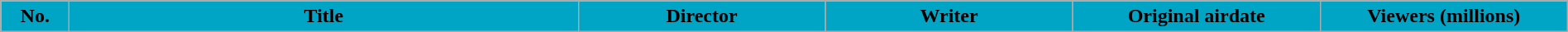<table class="wikitable" style="width:100%;">
<tr>
<th scope="col" style="background:#00A4C5; width:3em">No.</th>
<th scope="col" style="background:#00A4C5">Title</th>
<th scope="col" style="background:#00A4C5; width:12em">Director</th>
<th scope="col" style="background:#00A4C5; width:12em">Writer</th>
<th scope="col" style="background:#00A4C5; width:12em">Original airdate</th>
<th scope="col" style="background:#00A4C5; width:12em">Viewers (millions)<br>




</th>
</tr>
</table>
